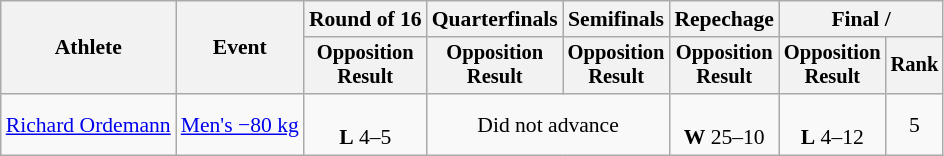<table class="wikitable" style="font-size:90%;">
<tr>
<th rowspan=2>Athlete</th>
<th rowspan=2>Event</th>
<th>Round of 16</th>
<th>Quarterfinals</th>
<th>Semifinals</th>
<th>Repechage</th>
<th colspan=2>Final / </th>
</tr>
<tr style="font-size:95%">
<th>Opposition<br>Result</th>
<th>Opposition<br>Result</th>
<th>Opposition<br>Result</th>
<th>Opposition<br>Result</th>
<th>Opposition<br>Result</th>
<th>Rank</th>
</tr>
<tr align=center>
<td align=left><a href='#'>Richard Ordemann</a></td>
<td align=left><a href='#'>Men's −80 kg</a></td>
<td><br><strong>L</strong> 4–5</td>
<td colspan=2>Did not advance</td>
<td><br><strong>W</strong> 25–10</td>
<td><br><strong>L</strong> 4–12</td>
<td>5</td>
</tr>
</table>
